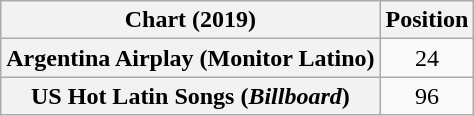<table class="wikitable sortable plainrowheaders" style="text-align:center">
<tr>
<th scope="col">Chart (2019)</th>
<th scope="col">Position</th>
</tr>
<tr>
<th scope="row">Argentina Airplay (Monitor Latino)</th>
<td>24</td>
</tr>
<tr>
<th scope="row">US Hot Latin Songs (<em>Billboard</em>)</th>
<td>96</td>
</tr>
</table>
